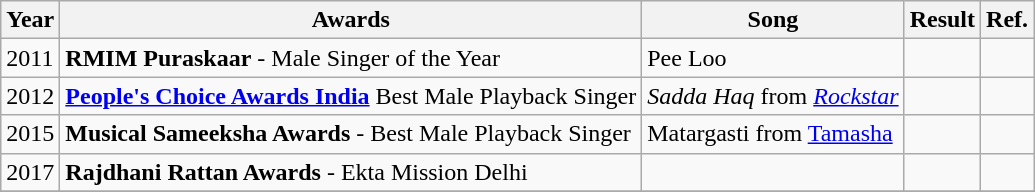<table class="wikitable">
<tr ---- bgcolor="#ebf5ff">
<th>Year</th>
<th>Awards</th>
<th>Song</th>
<th>Result</th>
<th>Ref.</th>
</tr>
<tr>
<td>2011</td>
<td><strong>RMIM Puraskaar</strong> - Male Singer of the Year</td>
<td>Pee Loo</td>
<td></td>
<td></td>
</tr>
<tr>
<td>2012</td>
<td><strong><a href='#'>People's Choice Awards India</a></strong> Best Male Playback Singer</td>
<td><em>Sadda Haq</em> from <em><a href='#'>Rockstar</a></em></td>
<td></td>
<td></td>
</tr>
<tr>
<td>2015</td>
<td><strong>Musical Sameeksha Awards</strong> - Best Male Playback Singer</td>
<td>Matargasti from <a href='#'>Tamasha</a></td>
<td></td>
<td></td>
</tr>
<tr>
<td>2017</td>
<td><strong>Rajdhani Rattan Awards</strong> - Ekta Mission Delhi</td>
<td></td>
<td></td>
<td></td>
</tr>
<tr>
</tr>
</table>
